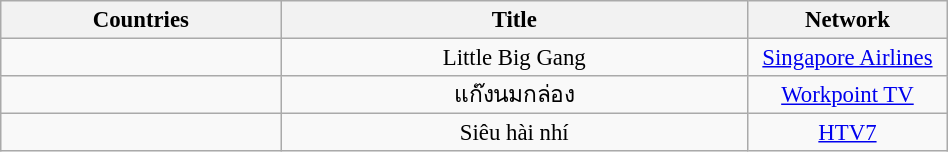<table class="wikitable" style="text-align:center; font-size:95%; line-height:18px; width:50%;">
<tr>
<th width="15%">Countries</th>
<th width="25%">Title</th>
<th width="10%">Network</th>
</tr>
<tr>
<td align="left"><strong></strong></td>
<td>Little Big Gang</td>
<td><a href='#'>Singapore Airlines</a></td>
</tr>
<tr>
<td align="left"><strong></strong></td>
<td>แก๊งนมกล่อง</td>
<td><a href='#'>Workpoint TV</a></td>
</tr>
<tr>
<td align="left"><strong></strong></td>
<td>Siêu hài nhí</td>
<td><a href='#'>HTV7</a></td>
</tr>
</table>
